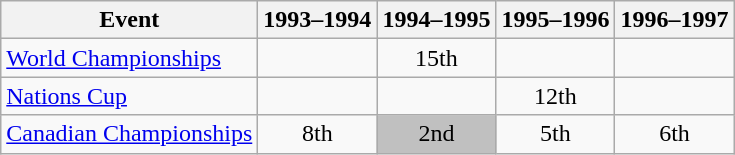<table class="wikitable">
<tr>
<th>Event</th>
<th>1993–1994</th>
<th>1994–1995</th>
<th>1995–1996</th>
<th>1996–1997</th>
</tr>
<tr>
<td><a href='#'>World Championships</a></td>
<td></td>
<td align="center">15th</td>
<td></td>
<td></td>
</tr>
<tr>
<td><a href='#'>Nations Cup</a></td>
<td></td>
<td></td>
<td align="center">12th</td>
<td></td>
</tr>
<tr>
<td><a href='#'>Canadian Championships</a></td>
<td align="center">8th</td>
<td align="center" bgcolor="silver">2nd</td>
<td align="center">5th</td>
<td align="center">6th</td>
</tr>
</table>
